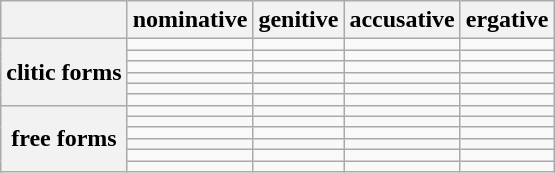<table class="wikitable">
<tr>
<th></th>
<th>nominative</th>
<th>genitive</th>
<th>accusative</th>
<th>ergative</th>
</tr>
<tr>
<th rowspan="6">clitic forms</th>
<td></td>
<td></td>
<td></td>
<td></td>
</tr>
<tr>
<td></td>
<td></td>
<td></td>
<td></td>
</tr>
<tr>
<td></td>
<td></td>
<td></td>
<td></td>
</tr>
<tr>
<td></td>
<td></td>
<td></td>
<td></td>
</tr>
<tr>
<td></td>
<td></td>
<td></td>
<td></td>
</tr>
<tr>
<td></td>
<td></td>
<td></td>
<td></td>
</tr>
<tr>
<th rowspan="6">free forms</th>
<td></td>
<td></td>
<td></td>
<td></td>
</tr>
<tr>
<td></td>
<td></td>
<td></td>
<td></td>
</tr>
<tr>
<td></td>
<td></td>
<td></td>
<td></td>
</tr>
<tr>
<td></td>
<td></td>
<td></td>
<td></td>
</tr>
<tr>
<td></td>
<td></td>
<td></td>
<td></td>
</tr>
<tr>
<td></td>
<td></td>
<td></td>
<td></td>
</tr>
</table>
